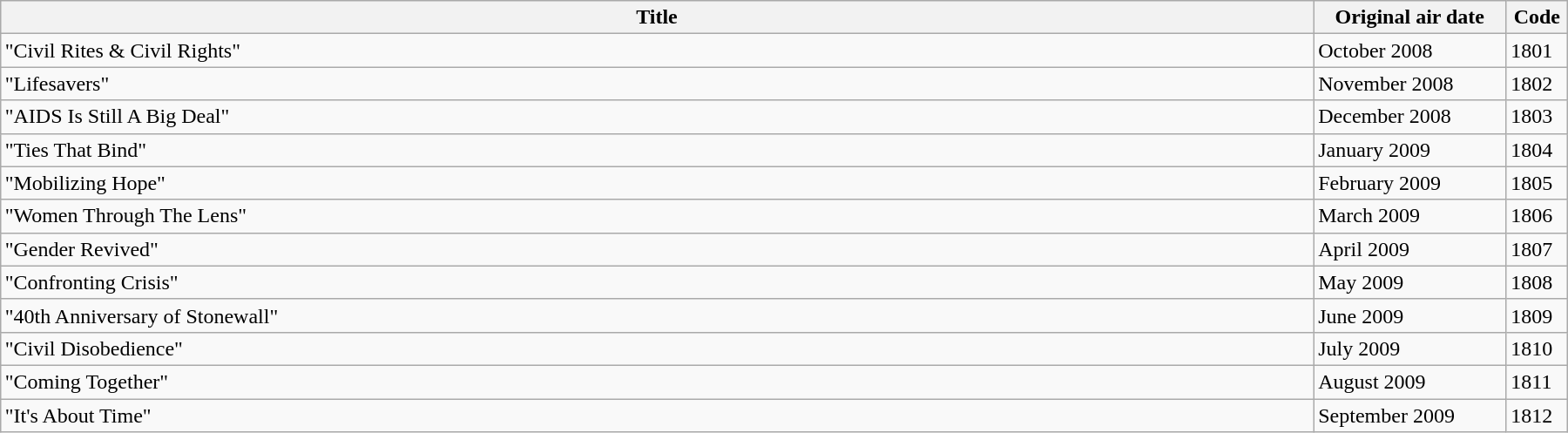<table class="wikitable" style="text-align=center; width:95%; margin:auto;">
<tr>
<th>Title</th>
<th width="140">Original air date</th>
<th width="40">Code</th>
</tr>
<tr>
<td>"Civil Rites & Civil Rights"</td>
<td>October 2008</td>
<td>1801</td>
</tr>
<tr>
<td>"Lifesavers"</td>
<td>November 2008</td>
<td>1802</td>
</tr>
<tr>
<td>"AIDS Is Still A Big Deal"</td>
<td>December 2008</td>
<td>1803</td>
</tr>
<tr>
<td>"Ties That Bind"</td>
<td>January 2009</td>
<td>1804</td>
</tr>
<tr>
<td>"Mobilizing Hope"</td>
<td>February 2009</td>
<td>1805</td>
</tr>
<tr>
<td>"Women Through The Lens"</td>
<td>March 2009</td>
<td>1806</td>
</tr>
<tr>
<td>"Gender Revived"</td>
<td>April 2009</td>
<td>1807</td>
</tr>
<tr>
<td>"Confronting Crisis"</td>
<td>May 2009</td>
<td>1808</td>
</tr>
<tr>
<td>"40th Anniversary of Stonewall"</td>
<td>June 2009</td>
<td>1809</td>
</tr>
<tr>
<td>"Civil Disobedience"</td>
<td>July 2009</td>
<td>1810</td>
</tr>
<tr>
<td>"Coming Together"</td>
<td>August 2009</td>
<td>1811</td>
</tr>
<tr>
<td>"It's About Time"</td>
<td>September 2009</td>
<td>1812</td>
</tr>
</table>
